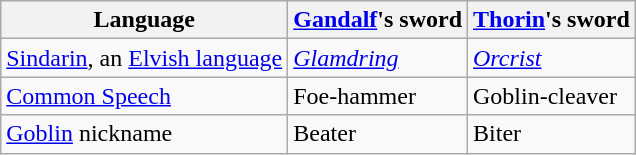<table class="wikitable" style="margin: 1em auto;">
<tr>
<th>Language</th>
<th><a href='#'>Gandalf</a>'s sword</th>
<th><a href='#'>Thorin</a>'s sword</th>
</tr>
<tr>
<td><a href='#'>Sindarin</a>, an <a href='#'>Elvish language</a></td>
<td><em><a href='#'>Glamdring</a></em></td>
<td><em><a href='#'>Orcrist</a></em></td>
</tr>
<tr>
<td><a href='#'>Common Speech</a></td>
<td>Foe-hammer</td>
<td>Goblin-cleaver</td>
</tr>
<tr>
<td><a href='#'>Goblin</a> nickname</td>
<td>Beater</td>
<td>Biter</td>
</tr>
</table>
